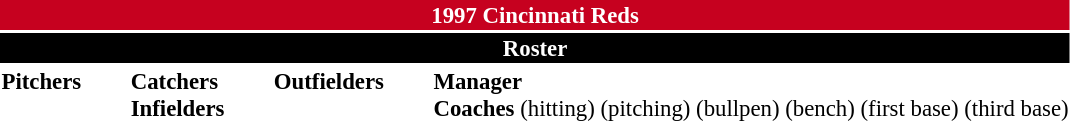<table class="toccolours" style="font-size: 95%;">
<tr>
<th colspan="10" style="background:#c6011f; color:white; text-align:center;">1997 Cincinnati Reds</th>
</tr>
<tr>
<td colspan="10" style="background:black; color:white; text-align:center;"><strong>Roster</strong></td>
</tr>
<tr>
<td valign="top"><strong>Pitchers</strong><br>























</td>
<td style="width:25px;"></td>
<td valign="top"><strong>Catchers</strong><br>


<strong>Infielders</strong>










</td>
<td style="width:25px;"></td>
<td valign="top"><strong>Outfielders</strong><br>









</td>
<td style="width:25px;"></td>
<td valign="top"><strong>Manager</strong><br>

<strong>Coaches</strong>
 (hitting)
 (pitching)
 (bullpen)
 (bench)
 (first base)
 (third base)</td>
</tr>
</table>
